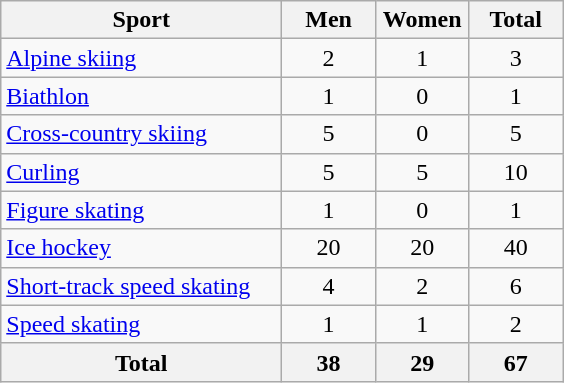<table class="wikitable sortable" style="text-align:center;">
<tr>
<th width=180>Sport</th>
<th width=55>Men</th>
<th width=55>Women</th>
<th width=55>Total</th>
</tr>
<tr>
<td align=left><a href='#'>Alpine skiing</a></td>
<td>2</td>
<td>1</td>
<td>3</td>
</tr>
<tr>
<td align=left><a href='#'>Biathlon</a></td>
<td>1</td>
<td>0</td>
<td>1</td>
</tr>
<tr>
<td align=left><a href='#'>Cross-country skiing</a></td>
<td>5</td>
<td>0</td>
<td>5</td>
</tr>
<tr>
<td align=left><a href='#'>Curling</a></td>
<td>5</td>
<td>5</td>
<td>10</td>
</tr>
<tr>
<td align=left><a href='#'>Figure skating</a></td>
<td>1</td>
<td>0</td>
<td>1</td>
</tr>
<tr>
<td align=left><a href='#'>Ice hockey</a></td>
<td>20</td>
<td>20</td>
<td>40</td>
</tr>
<tr>
<td align=left><a href='#'>Short-track speed skating</a></td>
<td>4</td>
<td>2</td>
<td>6</td>
</tr>
<tr>
<td align=left><a href='#'>Speed skating</a></td>
<td>1</td>
<td>1</td>
<td>2</td>
</tr>
<tr>
<th>Total</th>
<th>38</th>
<th>29</th>
<th>67</th>
</tr>
</table>
